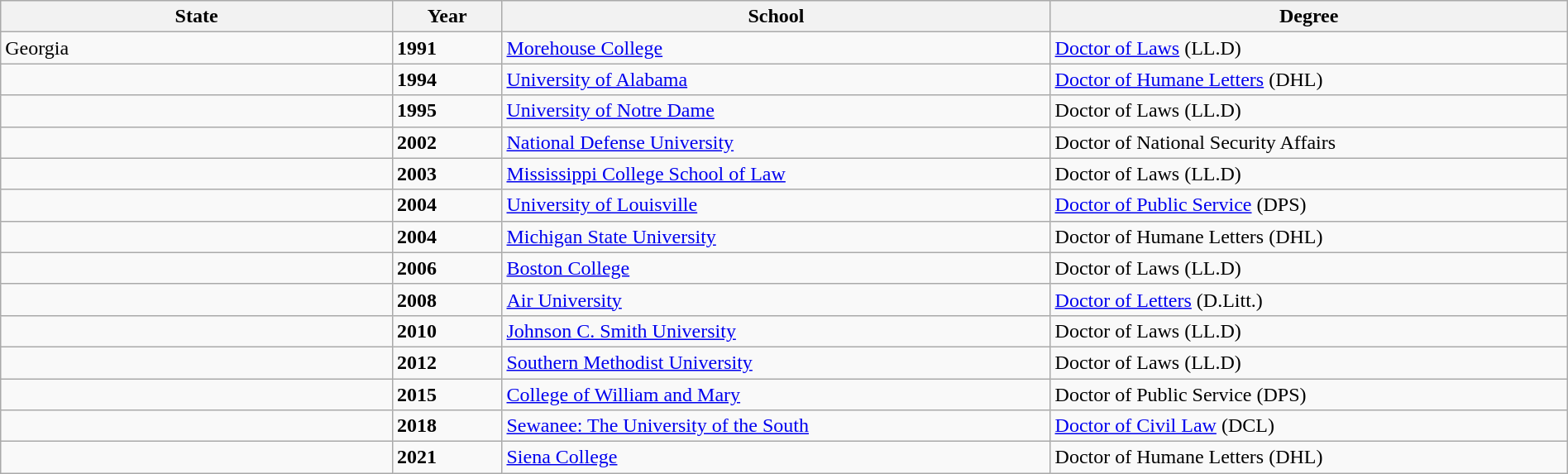<table class="wikitable" style="width:100%;">
<tr>
<th style="width:25%;">State</th>
<th style="width:7%;">Year</th>
<th style="width:35%;">School</th>
<th style="width:33%;">Degree</th>
</tr>
<tr>
<td> Georgia</td>
<td><strong>1991</strong></td>
<td><a href='#'>Morehouse College</a></td>
<td><a href='#'>Doctor of Laws</a> (LL.D)</td>
</tr>
<tr>
<td></td>
<td><strong>1994</strong></td>
<td><a href='#'>University of Alabama</a></td>
<td><a href='#'>Doctor of Humane Letters</a> (DHL)</td>
</tr>
<tr>
<td></td>
<td><strong>1995</strong></td>
<td><a href='#'>University of Notre Dame</a></td>
<td>Doctor of Laws (LL.D)</td>
</tr>
<tr>
<td></td>
<td><strong>2002</strong></td>
<td><a href='#'>National Defense University</a></td>
<td>Doctor of National Security Affairs</td>
</tr>
<tr>
<td></td>
<td><strong>2003</strong></td>
<td><a href='#'>Mississippi College School of Law</a></td>
<td>Doctor of Laws (LL.D)</td>
</tr>
<tr>
<td></td>
<td><strong>2004</strong></td>
<td><a href='#'>University of Louisville</a></td>
<td><a href='#'>Doctor of Public Service</a> (DPS)</td>
</tr>
<tr>
<td></td>
<td><strong>2004</strong></td>
<td><a href='#'>Michigan State University</a></td>
<td>Doctor of Humane Letters (DHL)</td>
</tr>
<tr>
<td></td>
<td><strong>2006</strong></td>
<td><a href='#'>Boston College</a></td>
<td>Doctor of Laws (LL.D)</td>
</tr>
<tr>
<td></td>
<td><strong>2008</strong></td>
<td><a href='#'>Air University</a></td>
<td><a href='#'>Doctor of Letters</a> (D.Litt.)</td>
</tr>
<tr>
<td></td>
<td><strong>2010</strong></td>
<td><a href='#'>Johnson C. Smith University</a></td>
<td>Doctor of Laws (LL.D)</td>
</tr>
<tr>
<td></td>
<td><strong>2012</strong></td>
<td><a href='#'>Southern Methodist University</a></td>
<td>Doctor of Laws (LL.D)</td>
</tr>
<tr>
<td></td>
<td><strong>2015</strong></td>
<td><a href='#'>College of William and Mary</a></td>
<td>Doctor of Public Service (DPS)</td>
</tr>
<tr>
<td></td>
<td><strong>2018</strong></td>
<td><a href='#'>Sewanee: The University of the South</a></td>
<td><a href='#'>Doctor of Civil Law</a> (DCL)</td>
</tr>
<tr>
<td></td>
<td><strong>2021</strong></td>
<td><a href='#'>Siena College</a></td>
<td>Doctor of Humane Letters (DHL)</td>
</tr>
</table>
